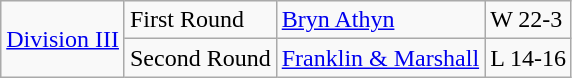<table class="wikitable">
<tr>
<td rowspan="2"><a href='#'>Division III</a></td>
<td>First Round</td>
<td><a href='#'>Bryn Athyn</a></td>
<td>W 22-3</td>
</tr>
<tr>
<td>Second Round</td>
<td><a href='#'>Franklin & Marshall</a></td>
<td>L 14-16</td>
</tr>
</table>
